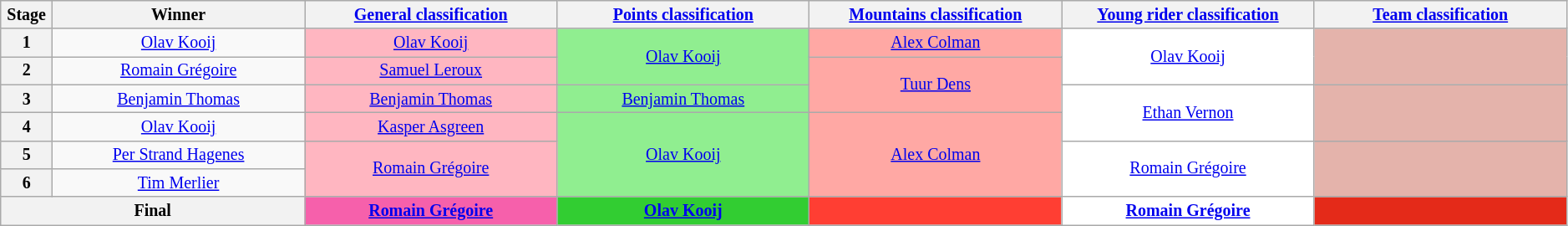<table class="wikitable" style="text-align: center; font-size:smaller;">
<tr style="background:#efefef;">
<th scope="col" style="width:2%;">Stage</th>
<th scope="col" style="width:14%;">Winner</th>
<th scope="col" style="width:14%;"><a href='#'>General classification</a><br></th>
<th scope="col" style="width:14%;"><a href='#'>Points classification</a><br></th>
<th scope="col" style="width:14%;"><a href='#'>Mountains classification</a><br></th>
<th scope="col" style="width:14%;"><a href='#'>Young rider classification</a><br></th>
<th scope="col" style="width:14%;"><a href='#'>Team classification</a><br></th>
</tr>
<tr>
<th>1</th>
<td><a href='#'>Olav Kooij</a></td>
<td style="background:lightpink;"><a href='#'>Olav Kooij</a></td>
<td style="background:lightgreen;" rowspan=2><a href='#'>Olav Kooij</a></td>
<td style="background:#FFA8A4;"><a href='#'>Alex Colman</a></td>
<td style="background:white;" rowspan=2><a href='#'>Olav Kooij</a></td>
<td style="background:#E4B3AB;" rowspan=2></td>
</tr>
<tr>
<th>2</th>
<td><a href='#'>Romain Grégoire</a></td>
<td style="background:lightpink;"><a href='#'>Samuel Leroux</a></td>
<td style="background:#FFA8A4;" rowspan=2><a href='#'>Tuur Dens</a></td>
</tr>
<tr>
<th>3</th>
<td><a href='#'>Benjamin Thomas</a></td>
<td style="background:lightpink;"><a href='#'>Benjamin Thomas</a></td>
<td style="background:lightgreen;"><a href='#'>Benjamin Thomas</a></td>
<td style="background:white;" rowspan=2><a href='#'>Ethan Vernon</a></td>
<td style="background:#E4B3AB;" rowspan=2></td>
</tr>
<tr>
<th>4</th>
<td><a href='#'>Olav Kooij</a></td>
<td style="background:lightpink;"><a href='#'>Kasper Asgreen</a></td>
<td style="background:lightgreen;" rowspan=3><a href='#'>Olav Kooij</a></td>
<td style="background:#FFA8A4;" rowspan=3><a href='#'>Alex Colman</a></td>
</tr>
<tr>
<th>5</th>
<td><a href='#'>Per Strand Hagenes</a></td>
<td style="background:lightpink;" rowspan=2><a href='#'>Romain Grégoire</a></td>
<td style="background:white;" rowspan=2><a href='#'>Romain Grégoire</a></td>
<td style="background:#E4B3AB;" rowspan=2></td>
</tr>
<tr>
<th>6</th>
<td><a href='#'>Tim Merlier</a></td>
</tr>
<tr>
<th colspan="2">Final</th>
<th style="background:#F660AB;"><a href='#'>Romain Grégoire</a></th>
<th style="background:limegreen;"><a href='#'>Olav Kooij</a></th>
<th style="background:#FF3E33;"></th>
<th style="background:white;"><a href='#'>Romain Grégoire</a></th>
<th style="background:#E42A19;"></th>
</tr>
</table>
